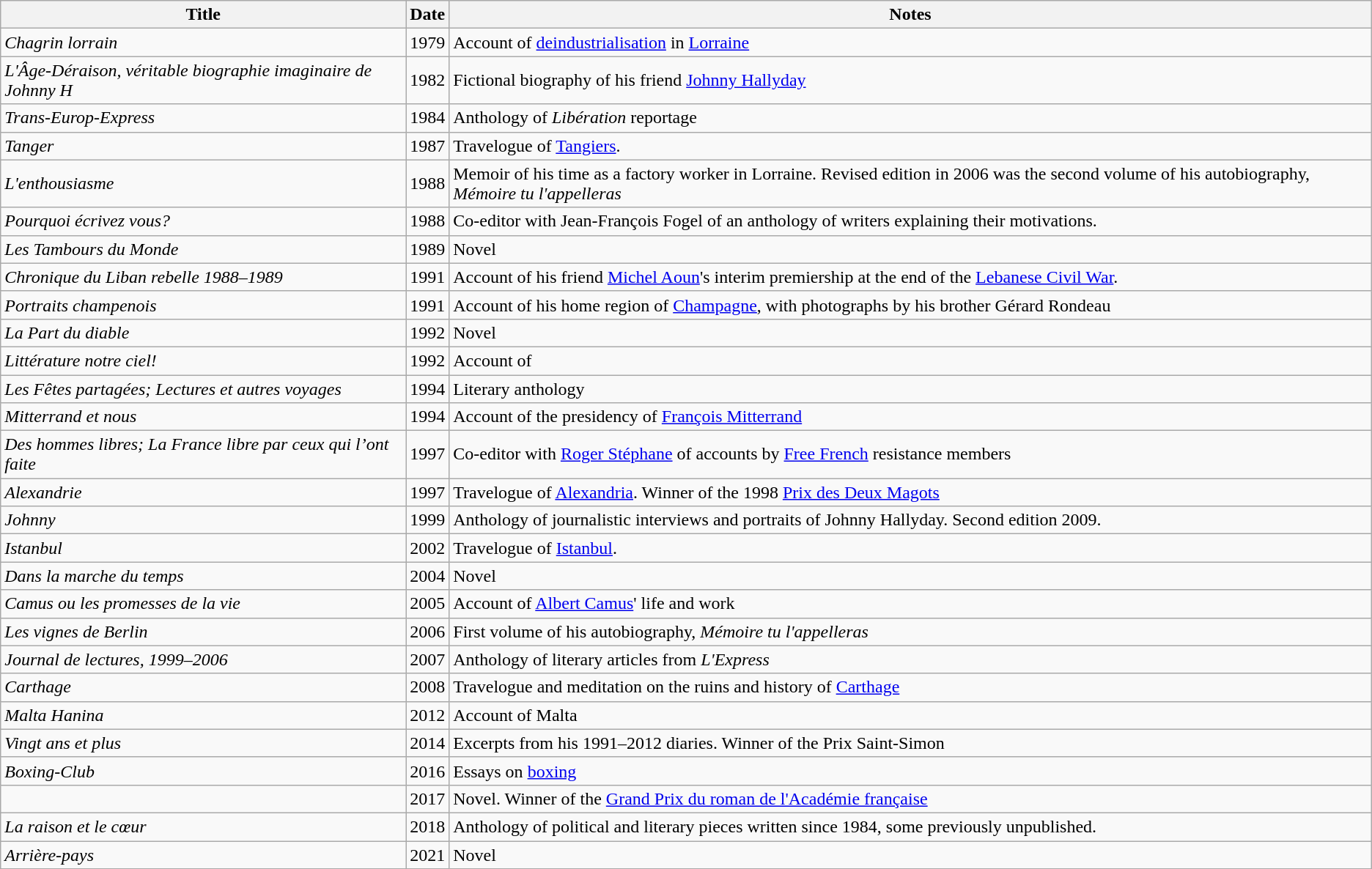<table class="wikitable">
<tr>
<th>Title</th>
<th>Date</th>
<th>Notes</th>
</tr>
<tr>
<td><em>Chagrin lorrain</em></td>
<td>1979</td>
<td>Account of <a href='#'>deindustrialisation</a> in <a href='#'>Lorraine</a></td>
</tr>
<tr>
<td><em>L'Âge-Déraison, véritable biographie imaginaire de Johnny H</em></td>
<td>1982</td>
<td>Fictional biography of his friend <a href='#'>Johnny Hallyday</a></td>
</tr>
<tr>
<td><em>Trans-Europ-Express</em></td>
<td>1984</td>
<td>Anthology of <em>Libération</em> reportage</td>
</tr>
<tr>
<td><em>Tanger</em></td>
<td>1987</td>
<td>Travelogue of <a href='#'>Tangiers</a>.</td>
</tr>
<tr>
<td><em>L'enthousiasme</em></td>
<td>1988</td>
<td>Memoir of his time as a factory worker in Lorraine. Revised edition in 2006 was the second volume of his autobiography, <em>Mémoire tu l'appelleras</em></td>
</tr>
<tr>
<td><em>Pourquoi écrivez vous?</em></td>
<td>1988</td>
<td>Co-editor with Jean-François Fogel of an anthology of writers explaining their motivations.</td>
</tr>
<tr>
<td><em>Les Tambours du Monde</em></td>
<td>1989</td>
<td>Novel</td>
</tr>
<tr>
<td><em>Chronique du Liban rebelle 1988–1989</em></td>
<td>1991</td>
<td>Account of his friend <a href='#'>Michel Aoun</a>'s interim premiership at the end of the <a href='#'>Lebanese Civil War</a>.</td>
</tr>
<tr>
<td><em>Portraits champenois</em></td>
<td>1991</td>
<td>Account of his home region of <a href='#'>Champagne</a>, with photographs by his brother Gérard Rondeau</td>
</tr>
<tr>
<td><em>La Part du diable</em></td>
<td>1992</td>
<td>Novel</td>
</tr>
<tr>
<td><em>Littérature notre ciel!</em></td>
<td>1992</td>
<td>Account of </td>
</tr>
<tr>
<td><em>Les Fêtes partagées; Lectures et autres voyages</em></td>
<td>1994</td>
<td>Literary anthology</td>
</tr>
<tr>
<td><em>Mitterrand et nous</em></td>
<td>1994</td>
<td>Account of the presidency of <a href='#'>François Mitterrand</a></td>
</tr>
<tr>
<td><em>Des hommes libres; La France libre par ceux qui l’ont faite</em></td>
<td>1997</td>
<td>Co-editor with <a href='#'>Roger Stéphane</a> of accounts by <a href='#'>Free French</a> resistance members</td>
</tr>
<tr>
<td><em>Alexandrie</em></td>
<td>1997</td>
<td>Travelogue of <a href='#'>Alexandria</a>. Winner of the 1998 <a href='#'>Prix des Deux Magots</a></td>
</tr>
<tr>
<td><em>Johnny</em></td>
<td>1999</td>
<td>Anthology of journalistic interviews and portraits of Johnny Hallyday. Second edition 2009.</td>
</tr>
<tr>
<td><em>Istanbul</em></td>
<td>2002</td>
<td>Travelogue of <a href='#'>Istanbul</a>.</td>
</tr>
<tr>
<td><em>Dans la marche du temps</em></td>
<td>2004</td>
<td>Novel</td>
</tr>
<tr>
<td><em>Camus ou les promesses de la vie</em></td>
<td>2005</td>
<td>Account of <a href='#'>Albert Camus</a>' life and work</td>
</tr>
<tr>
<td><em>Les vignes de Berlin</em></td>
<td>2006</td>
<td>First volume of his autobiography, <em>Mémoire tu l'appelleras</em></td>
</tr>
<tr>
<td><em>Journal de lectures, 1999–2006</em></td>
<td>2007</td>
<td>Anthology of literary articles from <em>L'Express</em></td>
</tr>
<tr>
<td><em>Carthage</em></td>
<td>2008</td>
<td>Travelogue and meditation on the ruins and history of <a href='#'>Carthage</a></td>
</tr>
<tr>
<td><em>Malta Hanina</em></td>
<td>2012</td>
<td>Account of Malta</td>
</tr>
<tr>
<td><em>Vingt ans et plus</em></td>
<td>2014</td>
<td>Excerpts from his 1991–2012 diaries. Winner of the Prix Saint-Simon</td>
</tr>
<tr>
<td><em>Boxing-Club</em></td>
<td>2016</td>
<td>Essays on <a href='#'>boxing</a></td>
</tr>
<tr>
<td><em></em></td>
<td>2017</td>
<td>Novel. Winner of the <a href='#'>Grand Prix du roman de l'Académie française</a></td>
</tr>
<tr>
<td><em>La raison et le cœur</em></td>
<td>2018</td>
<td>Anthology of political and literary pieces written since 1984, some previously unpublished.</td>
</tr>
<tr>
<td><em>Arrière-pays</em></td>
<td>2021</td>
<td>Novel</td>
</tr>
</table>
